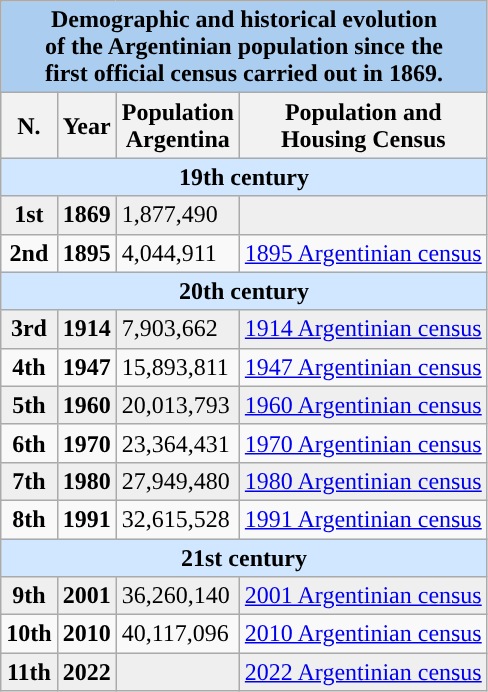<table class="wikitable">
<tr>
<th colspan= "4" style="text-align:center; background:#abcdef;">Demographic and historical evolution <br>of the Argentinian population since the <br> first official census carried out in 1869.</th>
</tr>
<tr>
<th>N.</th>
<th>Year</th>
<th>Population<br>Argentina</th>
<th>Population and <br> Housing Census</th>
</tr>
<tr align="center">
<td colspan="4" style="background:#D0E7FF"><strong>19th century</strong></td>
</tr>
<tr align="center" style="background:#efefef; color:black">
<td><strong>1st</strong></td>
<td><strong>1869</strong></td>
<td align="left"> 1,877,490</td>
<td></td>
</tr>
<tr align="center">
<td><strong>2nd</strong></td>
<td><strong>1895</strong></td>
<td align="left"> 4,044,911</td>
<td><a href='#'>1895 Argentinian census</a></td>
</tr>
<tr align="center">
<td colspan="4" style="background:#D0E7FF"><strong>20th century</strong></td>
</tr>
<tr align="center" style="background:#efefef; color:black">
<td><strong>3rd</strong></td>
<td><strong>1914</strong></td>
<td align="left"> 7,903,662</td>
<td><a href='#'>1914 Argentinian census</a></td>
</tr>
<tr align="center">
<td><strong>4th</strong></td>
<td><strong>1947</strong></td>
<td align="left"> 15,893,811</td>
<td><a href='#'>1947 Argentinian census</a></td>
</tr>
<tr align="center" style="background:#efefef; color:black">
<td><strong>5th</strong></td>
<td><strong>1960</strong></td>
<td align="left"> 20,013,793</td>
<td><a href='#'>1960 Argentinian census</a></td>
</tr>
<tr align="center">
<td><strong>6th</strong></td>
<td><strong>1970</strong></td>
<td align="left"> 23,364,431</td>
<td><a href='#'>1970 Argentinian census</a></td>
</tr>
<tr align="center" style="background:#efefef; color:black">
<td><strong>7th</strong></td>
<td><strong>1980</strong></td>
<td align="left"> 27,949,480</td>
<td><a href='#'>1980 Argentinian census</a></td>
</tr>
<tr align="center">
<td><strong>8th</strong></td>
<td><strong>1991</strong></td>
<td align="left"> 32,615,528</td>
<td><a href='#'>1991 Argentinian census</a></td>
</tr>
<tr align="center">
<td colspan="4" style="background:#D0E7FF"><strong>21st century</strong></td>
</tr>
<tr align="center" style="background:#efefef; color:black">
<td><strong>9th</strong></td>
<td><strong>2001</strong></td>
<td align="left"> 36,260,140</td>
<td><a href='#'>2001 Argentinian census</a></td>
</tr>
<tr align="center">
<td><strong>10th</strong></td>
<td><strong>2010</strong></td>
<td align="left"> 40,117,096</td>
<td><a href='#'>2010 Argentinian census</a></td>
</tr>
<tr align="center" style="background:#efefef; color:black">
<td><strong>11th</strong></td>
<td><strong>2022</strong></td>
<td align="left"></td>
<td><a href='#'>2022 Argentinian census</a></td>
</tr>
</table>
